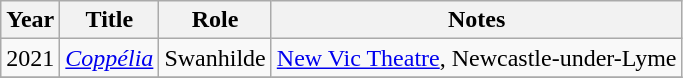<table class="wikitable sortable">
<tr>
<th>Year</th>
<th>Title</th>
<th>Role</th>
<th class="unsortable">Notes</th>
</tr>
<tr>
<td>2021</td>
<td><em><a href='#'>Coppélia</a></em></td>
<td>Swanhilde</td>
<td><a href='#'>New Vic Theatre</a>, Newcastle-under-Lyme</td>
</tr>
<tr>
</tr>
</table>
